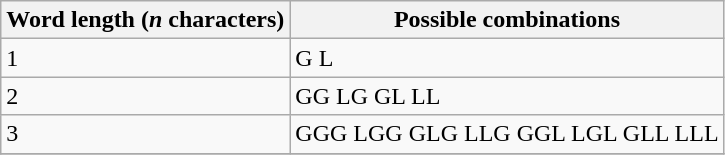<table class="wikitable">
<tr>
<th>Word length (<em>n</em> characters)</th>
<th>Possible combinations</th>
</tr>
<tr>
<td>1</td>
<td>G L</td>
</tr>
<tr>
<td>2</td>
<td>GG LG GL LL</td>
</tr>
<tr>
<td>3</td>
<td>GGG LGG GLG LLG GGL LGL GLL LLL</td>
</tr>
<tr>
</tr>
</table>
